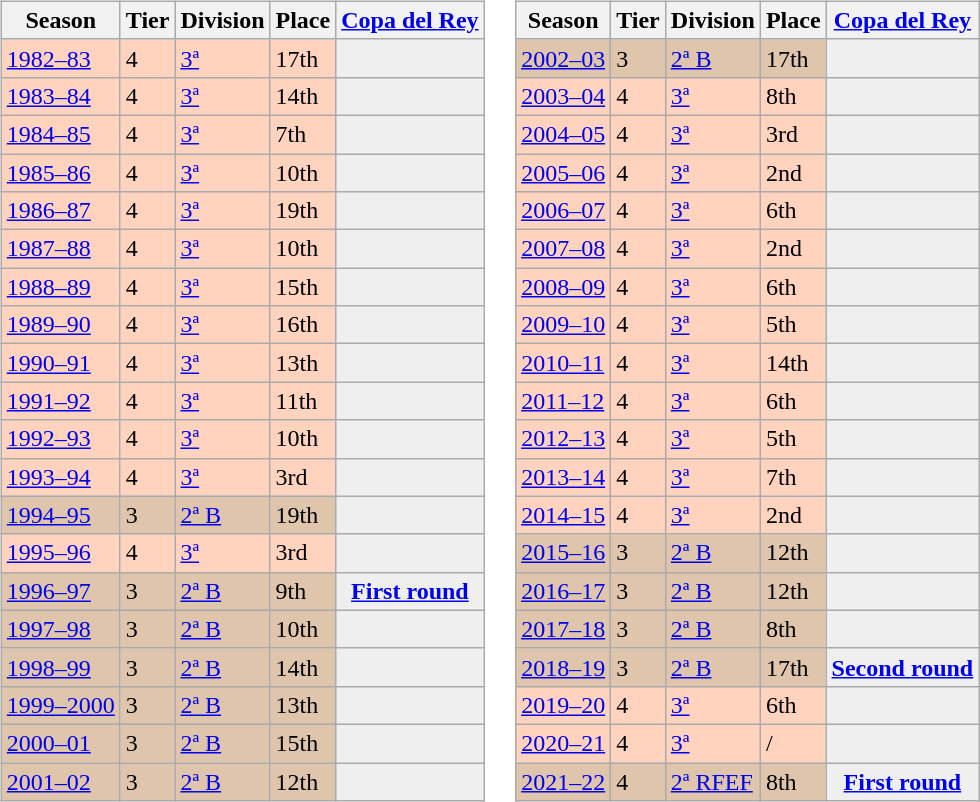<table>
<tr>
<td valign="top" width=0%><br><table class="wikitable">
<tr style="background:#f0f6fa;">
<th>Season</th>
<th>Tier</th>
<th>Division</th>
<th>Place</th>
<th><a href='#'>Copa del Rey</a></th>
</tr>
<tr>
<td style="background:#FFD3BD;"><a href='#'>1982–83</a></td>
<td style="background:#FFD3BD;">4</td>
<td style="background:#FFD3BD;"><a href='#'>3ª</a></td>
<td style="background:#FFD3BD;">17th</td>
<td style="background:#efefef;"></td>
</tr>
<tr>
<td style="background:#FFD3BD;"><a href='#'>1983–84</a></td>
<td style="background:#FFD3BD;">4</td>
<td style="background:#FFD3BD;"><a href='#'>3ª</a></td>
<td style="background:#FFD3BD;">14th</td>
<td style="background:#efefef;"></td>
</tr>
<tr>
<td style="background:#FFD3BD;"><a href='#'>1984–85</a></td>
<td style="background:#FFD3BD;">4</td>
<td style="background:#FFD3BD;"><a href='#'>3ª</a></td>
<td style="background:#FFD3BD;">7th</td>
<td style="background:#efefef;"></td>
</tr>
<tr>
<td style="background:#FFD3BD;"><a href='#'>1985–86</a></td>
<td style="background:#FFD3BD;">4</td>
<td style="background:#FFD3BD;"><a href='#'>3ª</a></td>
<td style="background:#FFD3BD;">10th</td>
<th style="background:#efefef;"></th>
</tr>
<tr>
<td style="background:#FFD3BD;"><a href='#'>1986–87</a></td>
<td style="background:#FFD3BD;">4</td>
<td style="background:#FFD3BD;"><a href='#'>3ª</a></td>
<td style="background:#FFD3BD;">19th</td>
<th style="background:#efefef;"></th>
</tr>
<tr>
<td style="background:#FFD3BD;"><a href='#'>1987–88</a></td>
<td style="background:#FFD3BD;">4</td>
<td style="background:#FFD3BD;"><a href='#'>3ª</a></td>
<td style="background:#FFD3BD;">10th</td>
<th style="background:#efefef;"></th>
</tr>
<tr>
<td style="background:#FFD3BD;"><a href='#'>1988–89</a></td>
<td style="background:#FFD3BD;">4</td>
<td style="background:#FFD3BD;"><a href='#'>3ª</a></td>
<td style="background:#FFD3BD;">15th</td>
<th style="background:#efefef;"></th>
</tr>
<tr>
<td style="background:#FFD3BD;"><a href='#'>1989–90</a></td>
<td style="background:#FFD3BD;">4</td>
<td style="background:#FFD3BD;"><a href='#'>3ª</a></td>
<td style="background:#FFD3BD;">16th</td>
<th style="background:#efefef;"></th>
</tr>
<tr>
<td style="background:#FFD3BD;"><a href='#'>1990–91</a></td>
<td style="background:#FFD3BD;">4</td>
<td style="background:#FFD3BD;"><a href='#'>3ª</a></td>
<td style="background:#FFD3BD;">13th</td>
<th style="background:#efefef;"></th>
</tr>
<tr>
<td style="background:#FFD3BD;"><a href='#'>1991–92</a></td>
<td style="background:#FFD3BD;">4</td>
<td style="background:#FFD3BD;"><a href='#'>3ª</a></td>
<td style="background:#FFD3BD;">11th</td>
<th style="background:#efefef;"></th>
</tr>
<tr>
<td style="background:#FFD3BD;"><a href='#'>1992–93</a></td>
<td style="background:#FFD3BD;">4</td>
<td style="background:#FFD3BD;"><a href='#'>3ª</a></td>
<td style="background:#FFD3BD;">10th</td>
<th style="background:#efefef;"></th>
</tr>
<tr>
<td style="background:#FFD3BD;"><a href='#'>1993–94</a></td>
<td style="background:#FFD3BD;">4</td>
<td style="background:#FFD3BD;"><a href='#'>3ª</a></td>
<td style="background:#FFD3BD;">3rd</td>
<th style="background:#efefef;"></th>
</tr>
<tr>
<td style="background:#DEC5AB;"><a href='#'>1994–95</a></td>
<td style="background:#DEC5AB;">3</td>
<td style="background:#DEC5AB;"><a href='#'>2ª B</a></td>
<td style="background:#DEC5AB;">19th</td>
<th style="background:#efefef;"></th>
</tr>
<tr>
<td style="background:#FFD3BD;"><a href='#'>1995–96</a></td>
<td style="background:#FFD3BD;">4</td>
<td style="background:#FFD3BD;"><a href='#'>3ª</a></td>
<td style="background:#FFD3BD;">3rd</td>
<th style="background:#efefef;"></th>
</tr>
<tr>
<td style="background:#DEC5AB;"><a href='#'>1996–97</a></td>
<td style="background:#DEC5AB;">3</td>
<td style="background:#DEC5AB;"><a href='#'>2ª B</a></td>
<td style="background:#DEC5AB;">9th</td>
<th style="background:#efefef;"><a href='#'>First round</a></th>
</tr>
<tr>
<td style="background:#DEC5AB;"><a href='#'>1997–98</a></td>
<td style="background:#DEC5AB;">3</td>
<td style="background:#DEC5AB;"><a href='#'>2ª B</a></td>
<td style="background:#DEC5AB;">10th</td>
<th style="background:#efefef;"></th>
</tr>
<tr>
<td style="background:#DEC5AB;"><a href='#'>1998–99</a></td>
<td style="background:#DEC5AB;">3</td>
<td style="background:#DEC5AB;"><a href='#'>2ª B</a></td>
<td style="background:#DEC5AB;">14th</td>
<th style="background:#efefef;"></th>
</tr>
<tr>
<td style="background:#DEC5AB;"><a href='#'>1999–2000</a></td>
<td style="background:#DEC5AB;">3</td>
<td style="background:#DEC5AB;"><a href='#'>2ª B</a></td>
<td style="background:#DEC5AB;">13th</td>
<th style="background:#efefef;"></th>
</tr>
<tr>
<td style="background:#DEC5AB;"><a href='#'>2000–01</a></td>
<td style="background:#DEC5AB;">3</td>
<td style="background:#DEC5AB;"><a href='#'>2ª B</a></td>
<td style="background:#DEC5AB;">15th</td>
<th style="background:#efefef;"></th>
</tr>
<tr>
<td style="background:#DEC5AB;"><a href='#'>2001–02</a></td>
<td style="background:#DEC5AB;">3</td>
<td style="background:#DEC5AB;"><a href='#'>2ª B</a></td>
<td style="background:#DEC5AB;">12th</td>
<th style="background:#efefef;"></th>
</tr>
</table>
</td>
<td valign="top" width=0%><br><table class="wikitable">
<tr style="background:#f0f6fa;">
<th>Season</th>
<th>Tier</th>
<th>Division</th>
<th>Place</th>
<th><a href='#'>Copa del Rey</a></th>
</tr>
<tr>
<td style="background:#DEC5AB;"><a href='#'>2002–03</a></td>
<td style="background:#DEC5AB;">3</td>
<td style="background:#DEC5AB;"><a href='#'>2ª B</a></td>
<td style="background:#DEC5AB;">17th</td>
<th style="background:#efefef;"></th>
</tr>
<tr>
<td style="background:#FFD3BD;"><a href='#'>2003–04</a></td>
<td style="background:#FFD3BD;">4</td>
<td style="background:#FFD3BD;"><a href='#'>3ª</a></td>
<td style="background:#FFD3BD;">8th</td>
<th style="background:#efefef;"></th>
</tr>
<tr>
<td style="background:#FFD3BD;"><a href='#'>2004–05</a></td>
<td style="background:#FFD3BD;">4</td>
<td style="background:#FFD3BD;"><a href='#'>3ª</a></td>
<td style="background:#FFD3BD;">3rd</td>
<th style="background:#efefef;"></th>
</tr>
<tr>
<td style="background:#FFD3BD;"><a href='#'>2005–06</a></td>
<td style="background:#FFD3BD;">4</td>
<td style="background:#FFD3BD;"><a href='#'>3ª</a></td>
<td style="background:#FFD3BD;">2nd</td>
<th style="background:#efefef;"></th>
</tr>
<tr>
<td style="background:#FFD3BD;"><a href='#'>2006–07</a></td>
<td style="background:#FFD3BD;">4</td>
<td style="background:#FFD3BD;"><a href='#'>3ª</a></td>
<td style="background:#FFD3BD;">6th</td>
<th style="background:#efefef;"></th>
</tr>
<tr>
<td style="background:#FFD3BD;"><a href='#'>2007–08</a></td>
<td style="background:#FFD3BD;">4</td>
<td style="background:#FFD3BD;"><a href='#'>3ª</a></td>
<td style="background:#FFD3BD;">2nd</td>
<th style="background:#efefef;"></th>
</tr>
<tr>
<td style="background:#FFD3BD;"><a href='#'>2008–09</a></td>
<td style="background:#FFD3BD;">4</td>
<td style="background:#FFD3BD;"><a href='#'>3ª</a></td>
<td style="background:#FFD3BD;">6th</td>
<th style="background:#efefef;"></th>
</tr>
<tr>
<td style="background:#FFD3BD;"><a href='#'>2009–10</a></td>
<td style="background:#FFD3BD;">4</td>
<td style="background:#FFD3BD;"><a href='#'>3ª</a></td>
<td style="background:#FFD3BD;">5th</td>
<th style="background:#efefef;"></th>
</tr>
<tr>
<td style="background:#FFD3BD;"><a href='#'>2010–11</a></td>
<td style="background:#FFD3BD;">4</td>
<td style="background:#FFD3BD;"><a href='#'>3ª</a></td>
<td style="background:#FFD3BD;">14th</td>
<th style="background:#efefef;"></th>
</tr>
<tr>
<td style="background:#FFD3BD;"><a href='#'>2011–12</a></td>
<td style="background:#FFD3BD;">4</td>
<td style="background:#FFD3BD;"><a href='#'>3ª</a></td>
<td style="background:#FFD3BD;">6th</td>
<th style="background:#efefef;"></th>
</tr>
<tr>
<td style="background:#FFD3BD;"><a href='#'>2012–13</a></td>
<td style="background:#FFD3BD;">4</td>
<td style="background:#FFD3BD;"><a href='#'>3ª</a></td>
<td style="background:#FFD3BD;">5th</td>
<th style="background:#efefef;"></th>
</tr>
<tr>
<td style="background:#FFD3BD;"><a href='#'>2013–14</a></td>
<td style="background:#FFD3BD;">4</td>
<td style="background:#FFD3BD;"><a href='#'>3ª</a></td>
<td style="background:#FFD3BD;">7th</td>
<th style="background:#efefef;"></th>
</tr>
<tr>
<td style="background:#FFD3BD;"><a href='#'>2014–15</a></td>
<td style="background:#FFD3BD;">4</td>
<td style="background:#FFD3BD;"><a href='#'>3ª</a></td>
<td style="background:#FFD3BD;">2nd</td>
<th style="background:#efefef;"></th>
</tr>
<tr>
<td style="background:#DEC5AB;"><a href='#'>2015–16</a></td>
<td style="background:#DEC5AB;">3</td>
<td style="background:#DEC5AB;"><a href='#'>2ª B</a></td>
<td style="background:#DEC5AB;">12th</td>
<th style="background:#efefef;"></th>
</tr>
<tr>
<td style="background:#DEC5AB;"><a href='#'>2016–17</a></td>
<td style="background:#DEC5AB;">3</td>
<td style="background:#DEC5AB;"><a href='#'>2ª B</a></td>
<td style="background:#DEC5AB;">12th</td>
<th style="background:#efefef;"></th>
</tr>
<tr>
<td style="background:#DEC5AB;"><a href='#'>2017–18</a></td>
<td style="background:#DEC5AB;">3</td>
<td style="background:#DEC5AB;"><a href='#'>2ª B</a></td>
<td style="background:#DEC5AB;">8th</td>
<th style="background:#efefef;"></th>
</tr>
<tr>
<td style="background:#DEC5AB;"><a href='#'>2018–19</a></td>
<td style="background:#DEC5AB;">3</td>
<td style="background:#DEC5AB;"><a href='#'>2ª B</a></td>
<td style="background:#DEC5AB;">17th</td>
<th style="background:#efefef;"><a href='#'>Second round</a></th>
</tr>
<tr>
<td style="background:#FFD3BD;"><a href='#'>2019–20</a></td>
<td style="background:#FFD3BD;">4</td>
<td style="background:#FFD3BD;"><a href='#'>3ª</a></td>
<td style="background:#FFD3BD;">6th</td>
<td style="background:#efefef;"></td>
</tr>
<tr>
<td style="background:#FFD3BD;"><a href='#'>2020–21</a></td>
<td style="background:#FFD3BD;">4</td>
<td style="background:#FFD3BD;"><a href='#'>3ª</a></td>
<td style="background:#FFD3BD;"> / </td>
<td style="background:#efefef;"></td>
</tr>
<tr>
<td style="background:#DEC5AB;"><a href='#'>2021–22</a></td>
<td style="background:#DEC5AB;">4</td>
<td style="background:#DEC5AB;"><a href='#'>2ª RFEF</a></td>
<td style="background:#DEC5AB;">8th</td>
<th style="background:#efefef;"><a href='#'>First round</a></th>
</tr>
</table>
</td>
</tr>
</table>
